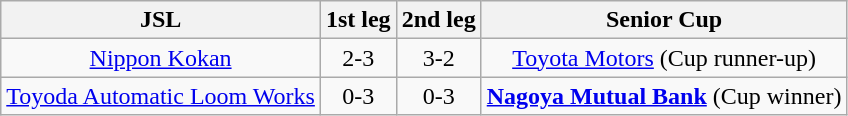<table class="wikitable">
<tr>
<th>JSL</th>
<th>1st leg</th>
<th>2nd leg</th>
<th>Senior Cup</th>
</tr>
<tr align=center>
<td><a href='#'>Nippon Kokan</a></td>
<td>2-3</td>
<td>3-2</td>
<td><a href='#'>Toyota Motors</a> (Cup runner-up)</td>
</tr>
<tr align=center>
<td><a href='#'>Toyoda Automatic Loom Works</a></td>
<td>0-3</td>
<td>0-3</td>
<td><strong><a href='#'>Nagoya Mutual Bank</a></strong> (Cup winner)</td>
</tr>
</table>
